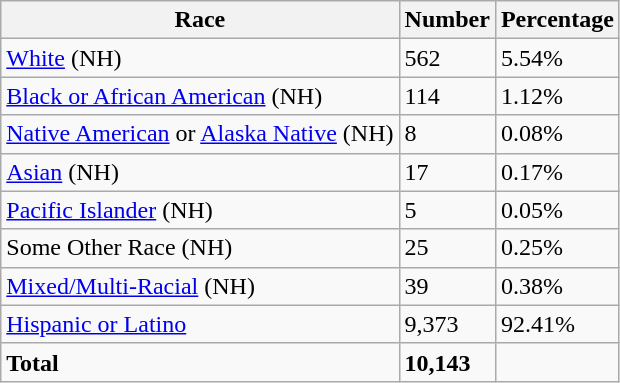<table class="wikitable">
<tr>
<th>Race</th>
<th>Number</th>
<th>Percentage</th>
</tr>
<tr>
<td><a href='#'>White</a> (NH)</td>
<td>562</td>
<td>5.54%</td>
</tr>
<tr>
<td><a href='#'>Black or African American</a> (NH)</td>
<td>114</td>
<td>1.12%</td>
</tr>
<tr>
<td><a href='#'>Native American</a> or <a href='#'>Alaska Native</a> (NH)</td>
<td>8</td>
<td>0.08%</td>
</tr>
<tr>
<td><a href='#'>Asian</a> (NH)</td>
<td>17</td>
<td>0.17%</td>
</tr>
<tr>
<td><a href='#'>Pacific Islander</a> (NH)</td>
<td>5</td>
<td>0.05%</td>
</tr>
<tr>
<td>Some Other Race (NH)</td>
<td>25</td>
<td>0.25%</td>
</tr>
<tr>
<td><a href='#'>Mixed/Multi-Racial</a> (NH)</td>
<td>39</td>
<td>0.38%</td>
</tr>
<tr>
<td><a href='#'>Hispanic or Latino</a></td>
<td>9,373</td>
<td>92.41%</td>
</tr>
<tr>
<td><strong>Total</strong></td>
<td><strong>10,143</strong></td>
<td></td>
</tr>
</table>
